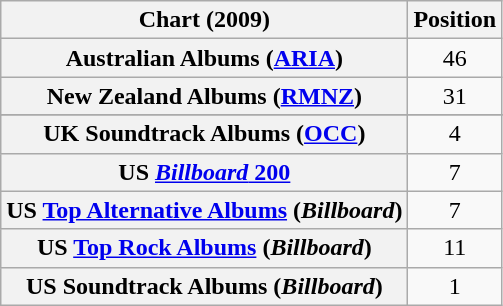<table class="wikitable sortable plainrowheaders" style="text-align:center">
<tr>
<th scope="col">Chart (2009)</th>
<th scope="col">Position</th>
</tr>
<tr>
<th scope="row">Australian Albums (<a href='#'>ARIA</a>)</th>
<td>46</td>
</tr>
<tr>
<th scope="row">New Zealand Albums (<a href='#'>RMNZ</a>)</th>
<td>31</td>
</tr>
<tr>
</tr>
<tr>
<th scope="row">UK Soundtrack Albums (<a href='#'>OCC</a>)</th>
<td>4</td>
</tr>
<tr>
<th scope="row">US <a href='#'><em>Billboard</em> 200</a></th>
<td style="text-align:center;">7</td>
</tr>
<tr>
<th scope="row">US <a href='#'>Top Alternative Albums</a> (<em>Billboard</em>)</th>
<td style="text-align:center;">7</td>
</tr>
<tr>
<th scope="row">US <a href='#'>Top Rock Albums</a> (<em>Billboard</em>)</th>
<td style="text-align:center;">11</td>
</tr>
<tr>
<th scope="row">US Soundtrack Albums (<em>Billboard</em>)</th>
<td style="text-align:center;">1</td>
</tr>
</table>
